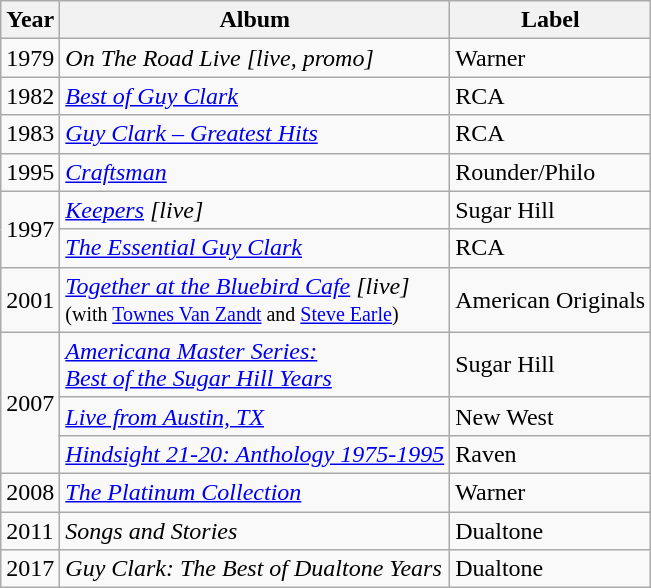<table class="wikitable">
<tr>
<th>Year</th>
<th>Album</th>
<th>Label</th>
</tr>
<tr>
<td>1979</td>
<td><em>On The Road Live [live, promo]</em></td>
<td>Warner</td>
</tr>
<tr>
<td>1982</td>
<td><em><a href='#'>Best of Guy Clark</a></em></td>
<td>RCA</td>
</tr>
<tr>
<td>1983</td>
<td><em><a href='#'>Guy Clark – Greatest Hits</a></em></td>
<td>RCA</td>
</tr>
<tr>
<td>1995</td>
<td><em><a href='#'>Craftsman</a></em></td>
<td>Rounder/Philo</td>
</tr>
<tr>
<td rowspan="2">1997</td>
<td><em><a href='#'>Keepers</a> [live]</em></td>
<td>Sugar Hill</td>
</tr>
<tr>
<td><em><a href='#'>The Essential Guy Clark</a></em></td>
<td>RCA</td>
</tr>
<tr>
<td>2001</td>
<td><em><a href='#'>Together at the Bluebird Cafe</a> [live]</em><br><small>(with <a href='#'>Townes Van Zandt</a> and <a href='#'>Steve Earle</a>)</small></td>
<td>American Originals</td>
</tr>
<tr>
<td rowspan="3">2007</td>
<td><em><a href='#'>Americana Master Series:<br>Best of the Sugar Hill Years</a></em></td>
<td>Sugar Hill</td>
</tr>
<tr>
<td><em><a href='#'>Live from Austin, TX</a></em></td>
<td>New West</td>
</tr>
<tr>
<td><em><a href='#'>Hindsight 21-20: Anthology 1975-1995</a></em></td>
<td>Raven</td>
</tr>
<tr>
<td>2008</td>
<td><em><a href='#'>The Platinum Collection</a></em></td>
<td>Warner</td>
</tr>
<tr>
<td>2011</td>
<td><em>Songs and Stories</em></td>
<td>Dualtone</td>
</tr>
<tr>
<td>2017</td>
<td><em>Guy Clark: The Best of Dualtone Years</em></td>
<td>Dualtone</td>
</tr>
</table>
